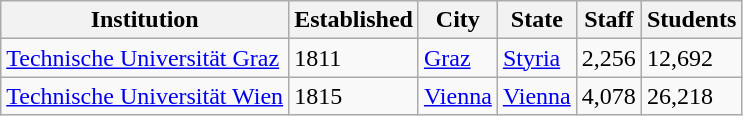<table class="sortable wikitable">
<tr>
<th>Institution</th>
<th>Established</th>
<th>City</th>
<th>State</th>
<th>Staff</th>
<th>Students</th>
</tr>
<tr>
<td><a href='#'>Technische Universität Graz</a></td>
<td>1811</td>
<td><a href='#'>Graz</a></td>
<td><a href='#'>Styria</a></td>
<td>2,256</td>
<td>12,692</td>
</tr>
<tr>
<td><a href='#'>Technische Universität Wien</a></td>
<td>1815</td>
<td><a href='#'>Vienna</a></td>
<td><a href='#'>Vienna</a></td>
<td>4,078</td>
<td>26,218</td>
</tr>
</table>
